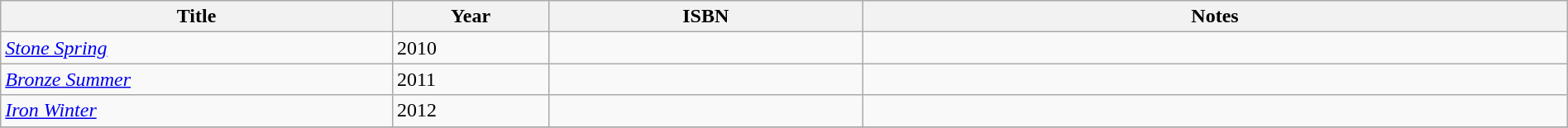<table class='wikitable' width='100%'>
<tr>
<th width='25%'>Title</th>
<th width='10%'>Year</th>
<th width='20%'>ISBN</th>
<th width='45%'>Notes</th>
</tr>
<tr>
<td><em><a href='#'>Stone Spring</a></em></td>
<td>2010</td>
<td></td>
<td> </td>
</tr>
<tr>
<td><em><a href='#'>Bronze Summer</a></em></td>
<td>2011</td>
<td></td>
<td> </td>
</tr>
<tr>
<td><em><a href='#'>Iron Winter</a></em></td>
<td>2012</td>
<td></td>
<td> </td>
</tr>
<tr>
</tr>
</table>
